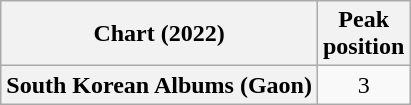<table class="wikitable plainrowheaders" style="text-align:center">
<tr>
<th scope="col">Chart (2022)</th>
<th scope="col">Peak<br>position</th>
</tr>
<tr>
<th scope="row">South Korean Albums (Gaon)</th>
<td>3</td>
</tr>
</table>
